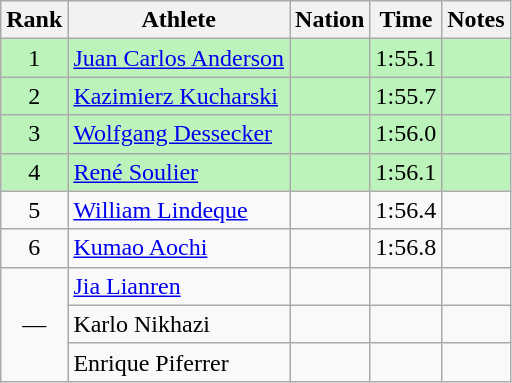<table class="wikitable sortable" style="text-align:center">
<tr>
<th>Rank</th>
<th>Athlete</th>
<th>Nation</th>
<th>Time</th>
<th>Notes</th>
</tr>
<tr bgcolor=bbf3bb>
<td>1</td>
<td align=left><a href='#'>Juan Carlos Anderson</a></td>
<td align=left></td>
<td>1:55.1</td>
<td></td>
</tr>
<tr bgcolor=bbf3bb>
<td>2</td>
<td align=left><a href='#'>Kazimierz Kucharski</a></td>
<td align=left></td>
<td>1:55.7</td>
<td></td>
</tr>
<tr bgcolor=bbf3bb>
<td>3</td>
<td align=left><a href='#'>Wolfgang Dessecker</a></td>
<td align=left></td>
<td>1:56.0</td>
<td></td>
</tr>
<tr bgcolor=bbf3bb>
<td>4</td>
<td align=left><a href='#'>René Soulier</a></td>
<td align=left></td>
<td>1:56.1</td>
<td></td>
</tr>
<tr>
<td>5</td>
<td align=left><a href='#'>William Lindeque</a></td>
<td align=left></td>
<td>1:56.4</td>
<td></td>
</tr>
<tr>
<td>6</td>
<td align=left><a href='#'>Kumao Aochi</a></td>
<td align=left></td>
<td>1:56.8</td>
<td></td>
</tr>
<tr>
<td data-sort-value=7 rowspan=3>—</td>
<td align=left><a href='#'>Jia Lianren</a></td>
<td align=left></td>
<td></td>
<td></td>
</tr>
<tr>
<td align=left>Karlo Nikhazi</td>
<td align=left></td>
<td></td>
<td></td>
</tr>
<tr>
<td align=left>Enrique Piferrer</td>
<td align=left></td>
<td></td>
<td></td>
</tr>
</table>
